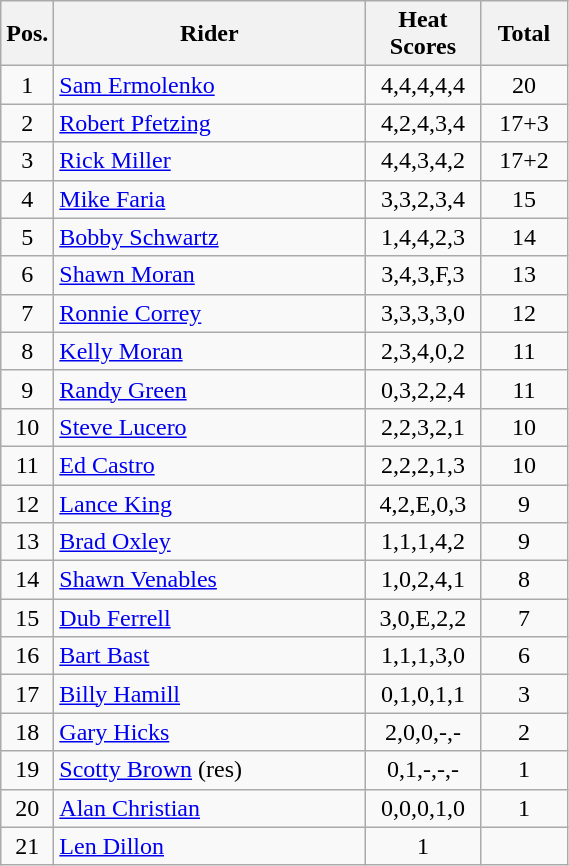<table class=wikitable>
<tr>
<th width=25px>Pos.</th>
<th width=200px>Rider</th>
<th width=70px>Heat Scores</th>
<th width=50px>Total</th>
</tr>
<tr align=center >
<td>1</td>
<td align=left><a href='#'>Sam Ermolenko</a></td>
<td>4,4,4,4,4</td>
<td>20</td>
</tr>
<tr align=center >
<td>2</td>
<td align=left><a href='#'>Robert Pfetzing</a></td>
<td>4,2,4,3,4</td>
<td>17+3</td>
</tr>
<tr align=center >
<td>3</td>
<td align=left><a href='#'>Rick Miller</a></td>
<td>4,4,3,4,2</td>
<td>17+2</td>
</tr>
<tr align=center >
<td>4</td>
<td align=left><a href='#'>Mike Faria</a></td>
<td>3,3,2,3,4</td>
<td>15</td>
</tr>
<tr align=center >
<td>5</td>
<td align=left><a href='#'>Bobby Schwartz</a></td>
<td>1,4,4,2,3</td>
<td>14</td>
</tr>
<tr align=center >
<td>6</td>
<td align=left><a href='#'>Shawn Moran</a></td>
<td>3,4,3,F,3</td>
<td>13</td>
</tr>
<tr align=center>
<td>7</td>
<td align=left><a href='#'>Ronnie Correy</a></td>
<td>3,3,3,3,0</td>
<td>12</td>
</tr>
<tr align=center>
<td>8</td>
<td align=left><a href='#'>Kelly Moran</a></td>
<td>2,3,4,0,2</td>
<td>11</td>
</tr>
<tr align=center>
<td>9</td>
<td align=left><a href='#'>Randy Green</a></td>
<td>0,3,2,2,4</td>
<td>11</td>
</tr>
<tr align=center>
<td>10</td>
<td align=left><a href='#'>Steve Lucero</a></td>
<td>2,2,3,2,1</td>
<td>10</td>
</tr>
<tr align=center>
<td>11</td>
<td align=left><a href='#'>Ed Castro</a></td>
<td>2,2,2,1,3</td>
<td>10</td>
</tr>
<tr align=center>
<td>12</td>
<td align=left><a href='#'>Lance King</a></td>
<td>4,2,E,0,3</td>
<td>9</td>
</tr>
<tr align=center>
<td>13</td>
<td align=left><a href='#'>Brad Oxley</a></td>
<td>1,1,1,4,2</td>
<td>9</td>
</tr>
<tr align=center>
<td>14</td>
<td align=left><a href='#'>Shawn Venables</a></td>
<td>1,0,2,4,1</td>
<td>8</td>
</tr>
<tr align=center>
<td>15</td>
<td align=left><a href='#'>Dub Ferrell</a></td>
<td>3,0,E,2,2</td>
<td>7</td>
</tr>
<tr align=center>
<td>16</td>
<td align=left><a href='#'>Bart Bast</a></td>
<td>1,1,1,3,0</td>
<td>6</td>
</tr>
<tr align=center>
<td>17</td>
<td align=left><a href='#'>Billy Hamill</a></td>
<td>0,1,0,1,1</td>
<td>3</td>
</tr>
<tr align=center>
<td>18</td>
<td align=left><a href='#'>Gary Hicks</a></td>
<td>2,0,0,-,-</td>
<td>2</td>
</tr>
<tr align=center>
<td>19</td>
<td align=left><a href='#'>Scotty Brown</a> (res)</td>
<td>0,1,-,-,-</td>
<td>1</td>
</tr>
<tr align=center>
<td>20</td>
<td align=left><a href='#'>Alan Christian</a></td>
<td>0,0,0,1,0</td>
<td>1</td>
</tr>
<tr align=center>
<td>21</td>
<td align=left><a href='#'>Len Dillon</a></td>
<td>1</td>
</tr>
</table>
